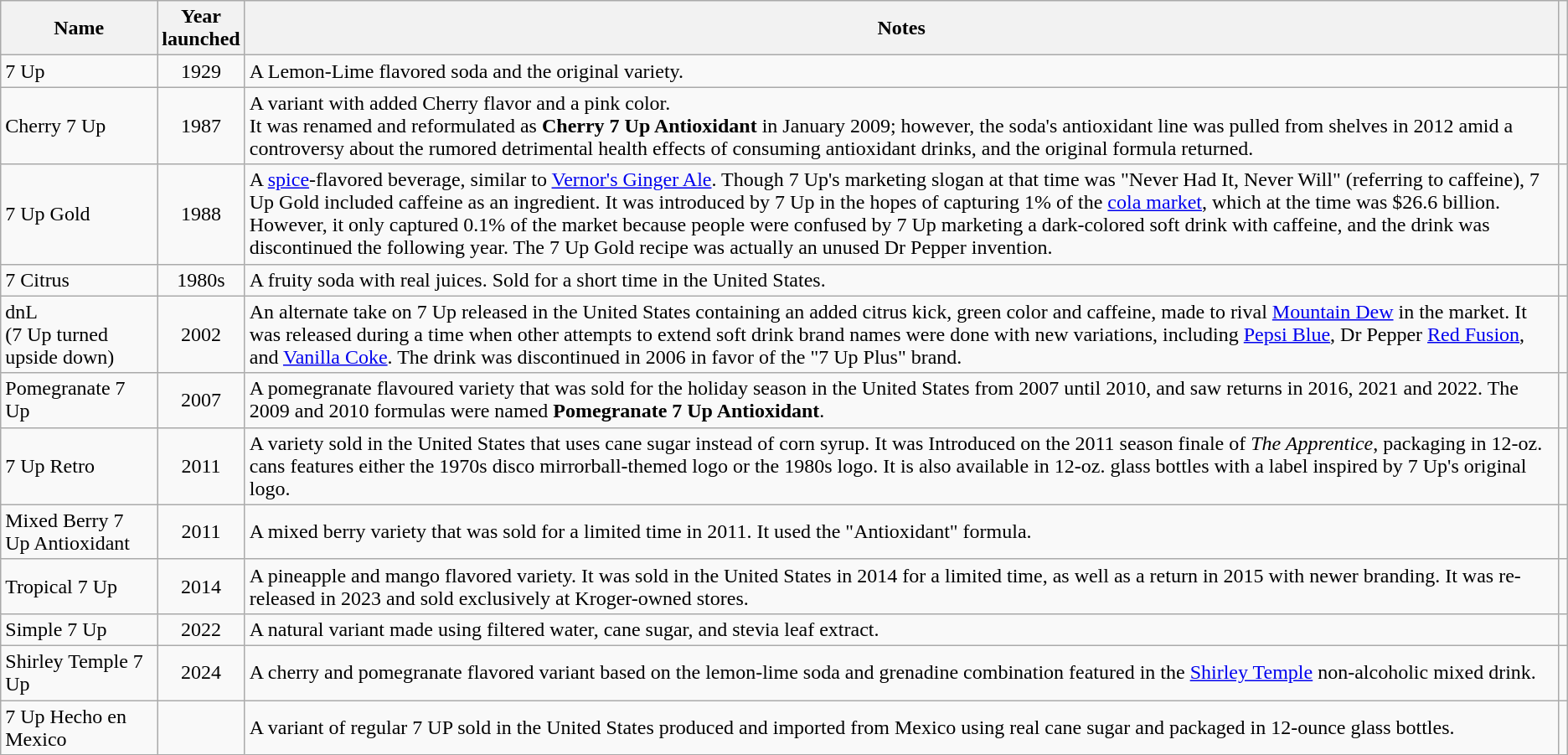<table class="wikitable sortable">
<tr>
<th style="width:10%">Name</th>
<th>Year<br>launched</th>
<th>Notes</th>
<th class="unsortable"></th>
</tr>
<tr>
<td>7 Up</td>
<td style="text-align:center;">1929</td>
<td>A Lemon-Lime flavored soda and the original variety.</td>
<td align=center></td>
</tr>
<tr>
<td>Cherry 7 Up</td>
<td style="text-align:center;">1987</td>
<td>A variant with added Cherry flavor and a pink color.<br>It was renamed and reformulated as <strong>Cherry 7 Up Antioxidant</strong> in January 2009; however, the soda's antioxidant line was pulled from shelves in 2012 amid a controversy about the rumored detrimental health effects of consuming antioxidant drinks, and the original formula returned.</td>
<td align=center></td>
</tr>
<tr>
<td>7 Up Gold</td>
<td style="text-align:center;">1988</td>
<td>A <a href='#'>spice</a>-flavored beverage, similar to <a href='#'>Vernor's Ginger Ale</a>. Though 7 Up's marketing slogan at that time was "Never Had It, Never Will" (referring to caffeine), 7 Up Gold included caffeine as an ingredient. It was introduced by 7 Up in the hopes of capturing 1% of the <a href='#'>cola market</a>, which at the time was $26.6 billion.  However, it only captured 0.1% of the market because people were confused by 7 Up marketing a dark-colored soft drink with caffeine, and the drink was discontinued the following year. The 7 Up Gold recipe was actually an unused Dr Pepper invention.</td>
<td align=center></td>
</tr>
<tr>
<td>7 Citrus</td>
<td style="text-align:center;">1980s</td>
<td>A fruity soda with real juices. Sold for a short time in the United States.</td>
<td align=center></td>
</tr>
<tr>
<td>dnL<br>(7 Up turned upside down)</td>
<td style="text-align:center;">2002</td>
<td>An alternate take on 7 Up released in the United States containing an added citrus kick, green color and caffeine, made to rival <a href='#'>Mountain Dew</a> in the market. It was released during a time when other attempts to extend soft drink brand names were done with new variations, including <a href='#'>Pepsi Blue</a>, Dr Pepper <a href='#'>Red Fusion</a>, and <a href='#'>Vanilla Coke</a>. The drink was discontinued in 2006 in favor of the "7 Up Plus" brand.</td>
<td align=center></td>
</tr>
<tr>
<td>Pomegranate 7 Up</td>
<td style="text-align:center;">2007</td>
<td>A pomegranate flavoured variety that was sold for the holiday season in the United States from 2007 until 2010, and saw returns in 2016, 2021 and 2022. The 2009 and 2010 formulas were named <strong>Pomegranate 7 Up Antioxidant</strong>.</td>
<td align=center></td>
</tr>
<tr>
<td>7 Up Retro</td>
<td style="text-align:center;">2011</td>
<td>A variety sold in the United States that uses cane sugar instead of corn syrup. It was Introduced on the 2011 season finale of <em>The Apprentice</em>, packaging in 12-oz. cans features either the 1970s disco mirrorball-themed logo or the 1980s logo. It is also available in 12-oz. glass bottles with a label inspired by 7 Up's original logo.</td>
<td align=center></td>
</tr>
<tr>
<td>Mixed Berry 7 Up Antioxidant</td>
<td style="text-align:center;">2011</td>
<td>A mixed berry variety that was sold for a limited time in 2011. It used the "Antioxidant" formula.</td>
<td align=center></td>
</tr>
<tr>
<td>Tropical 7 Up</td>
<td style="text-align:center;">2014</td>
<td>A pineapple and mango flavored variety. It was sold in the United States in 2014 for a limited time, as well as a return in 2015 with newer branding. It was re-released in 2023 and sold exclusively at Kroger-owned stores.</td>
<td align=center></td>
</tr>
<tr>
<td>Simple 7 Up</td>
<td style="text-align:center;">2022</td>
<td>A natural variant made using filtered water, cane sugar, and stevia leaf extract.</td>
<td align=center></td>
</tr>
<tr>
<td>Shirley Temple 7 Up</td>
<td style="text-align:center;">2024</td>
<td>A cherry and pomegranate flavored variant based on the lemon-lime soda and grenadine combination featured in the <a href='#'>Shirley Temple</a> non-alcoholic mixed drink.</td>
<td align=center></td>
</tr>
<tr>
<td>7 Up Hecho en Mexico</td>
<td></td>
<td>A variant of regular 7 UP sold in the United States produced and imported from Mexico using real cane sugar and packaged in 12-ounce glass bottles.</td>
</tr>
</table>
